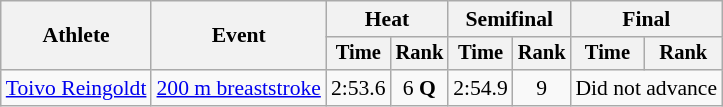<table class=wikitable style="font-size:90%;">
<tr>
<th rowspan=2>Athlete</th>
<th rowspan=2>Event</th>
<th colspan=2>Heat</th>
<th colspan=2>Semifinal</th>
<th colspan=2>Final</th>
</tr>
<tr style="font-size:95%">
<th>Time</th>
<th>Rank</th>
<th>Time</th>
<th>Rank</th>
<th>Time</th>
<th>Rank</th>
</tr>
<tr align=center>
<td align=left><a href='#'>Toivo Reingoldt</a></td>
<td align=left><a href='#'>200 m breaststroke</a></td>
<td>2:53.6</td>
<td>6 <strong>Q</strong></td>
<td>2:54.9</td>
<td>9</td>
<td colspan=2>Did not advance</td>
</tr>
</table>
